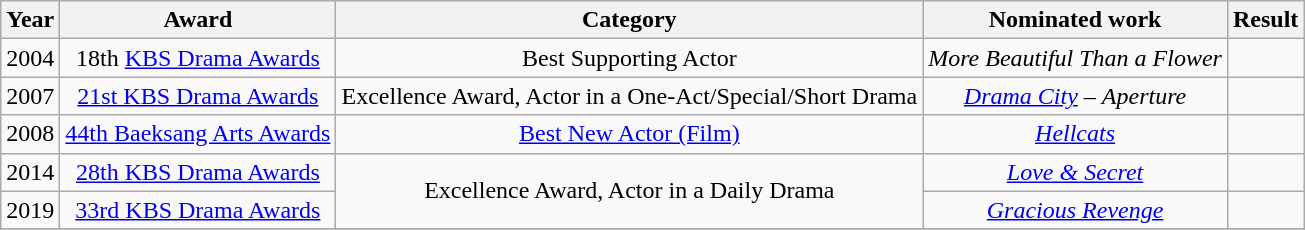<table class="wikitable sortable plainrowheaders" style="text-align:center;">
<tr>
<th>Year</th>
<th>Award</th>
<th>Category</th>
<th>Nominated work</th>
<th>Result</th>
</tr>
<tr>
<td>2004</td>
<td>18th <a href='#'>KBS Drama Awards</a></td>
<td>Best Supporting Actor</td>
<td><em>More Beautiful Than a Flower</em></td>
<td></td>
</tr>
<tr>
<td>2007</td>
<td><a href='#'>21st KBS Drama Awards</a></td>
<td>Excellence Award, Actor in a One-Act/Special/Short Drama</td>
<td><em><a href='#'>Drama City</a></em> – <em>Aperture</em></td>
<td></td>
</tr>
<tr>
<td>2008</td>
<td><a href='#'>44th Baeksang Arts Awards</a></td>
<td><a href='#'>Best New Actor (Film)</a></td>
<td><em><a href='#'>Hellcats</a></em></td>
<td></td>
</tr>
<tr>
<td>2014</td>
<td><a href='#'>28th KBS Drama Awards</a></td>
<td rowspan="2">Excellence Award, Actor in a Daily Drama</td>
<td><em><a href='#'>Love & Secret</a></em></td>
<td></td>
</tr>
<tr>
<td>2019</td>
<td><a href='#'>33rd KBS Drama Awards</a></td>
<td><em><a href='#'>Gracious Revenge</a></em></td>
<td></td>
</tr>
<tr>
</tr>
</table>
